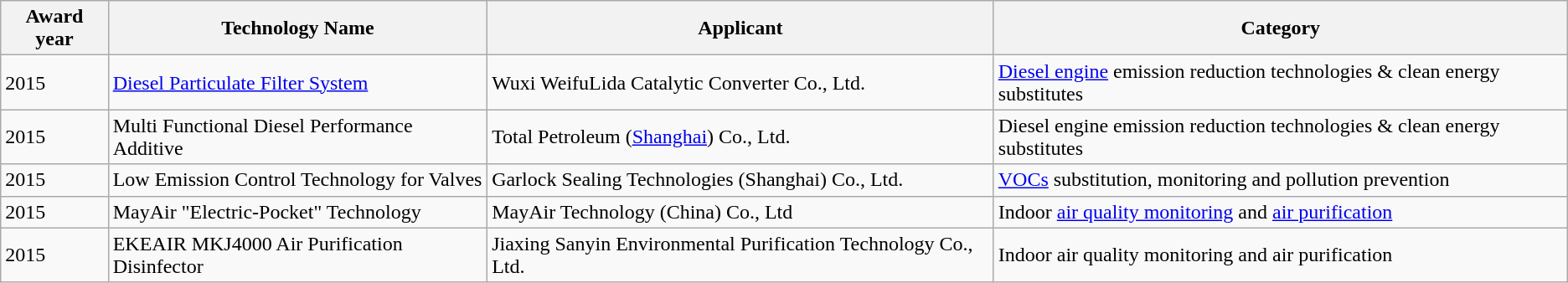<table class="wikitable">
<tr>
<th>Award year</th>
<th>Technology Name</th>
<th>Applicant</th>
<th>Category</th>
</tr>
<tr>
<td>2015</td>
<td><a href='#'>Diesel Particulate Filter System</a></td>
<td>Wuxi WeifuLida Catalytic Converter Co., Ltd.</td>
<td><a href='#'>Diesel engine</a> emission reduction technologies & clean energy substitutes</td>
</tr>
<tr>
<td>2015</td>
<td>Multi Functional Diesel Performance Additive</td>
<td>Total Petroleum (<a href='#'>Shanghai</a>) Co., Ltd.</td>
<td>Diesel engine emission reduction technologies & clean energy substitutes</td>
</tr>
<tr>
<td>2015</td>
<td>Low Emission Control Technology for Valves</td>
<td>Garlock Sealing Technologies (Shanghai) Co., Ltd.</td>
<td><a href='#'>VOCs</a> substitution, monitoring and pollution prevention</td>
</tr>
<tr>
<td>2015</td>
<td>MayAir "Electric-Pocket" Technology</td>
<td>MayAir Technology (China) Co., Ltd</td>
<td>Indoor <a href='#'>air quality monitoring</a> and <a href='#'>air purification</a></td>
</tr>
<tr>
<td>2015</td>
<td>EKEAIR MKJ4000 Air Purification Disinfector</td>
<td>Jiaxing Sanyin Environmental Purification Technology Co., Ltd.</td>
<td>Indoor air quality monitoring and air purification</td>
</tr>
</table>
